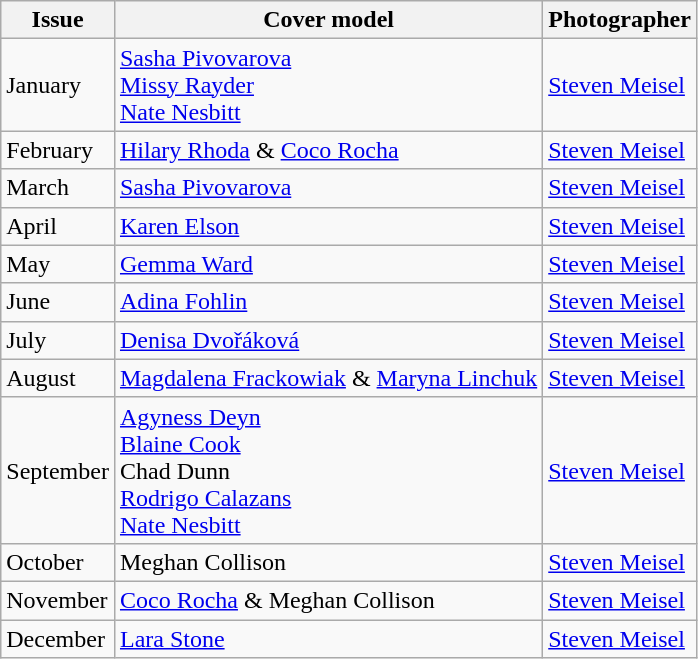<table class="sortable wikitable">
<tr>
<th>Issue</th>
<th>Cover model</th>
<th>Photographer</th>
</tr>
<tr>
<td>January</td>
<td><a href='#'>Sasha Pivovarova</a><br><a href='#'>Missy Rayder</a><br><a href='#'>Nate Nesbitt</a></td>
<td><a href='#'>Steven Meisel</a></td>
</tr>
<tr>
<td>February</td>
<td><a href='#'>Hilary Rhoda</a> & <a href='#'>Coco Rocha</a></td>
<td><a href='#'>Steven Meisel</a></td>
</tr>
<tr>
<td>March</td>
<td><a href='#'>Sasha Pivovarova</a></td>
<td><a href='#'>Steven Meisel</a></td>
</tr>
<tr>
<td>April</td>
<td><a href='#'>Karen Elson</a></td>
<td><a href='#'>Steven Meisel</a></td>
</tr>
<tr>
<td>May</td>
<td><a href='#'>Gemma Ward</a></td>
<td><a href='#'>Steven Meisel</a></td>
</tr>
<tr>
<td>June</td>
<td><a href='#'>Adina Fohlin</a></td>
<td><a href='#'>Steven Meisel</a></td>
</tr>
<tr>
<td>July</td>
<td><a href='#'>Denisa Dvořáková</a></td>
<td><a href='#'>Steven Meisel</a></td>
</tr>
<tr>
<td>August</td>
<td><a href='#'>Magdalena Frackowiak</a> & <a href='#'>Maryna Linchuk</a></td>
<td><a href='#'>Steven Meisel</a></td>
</tr>
<tr>
<td>September</td>
<td><a href='#'>Agyness Deyn</a><br><a href='#'>Blaine Cook</a><br>Chad Dunn<br><a href='#'>Rodrigo Calazans</a><br><a href='#'>Nate Nesbitt</a></td>
<td><a href='#'>Steven Meisel</a></td>
</tr>
<tr>
<td>October</td>
<td>Meghan Collison</td>
<td><a href='#'>Steven Meisel</a></td>
</tr>
<tr>
<td>November</td>
<td><a href='#'>Coco Rocha</a> & Meghan Collison</td>
<td><a href='#'>Steven Meisel</a></td>
</tr>
<tr>
<td>December</td>
<td><a href='#'>Lara Stone</a></td>
<td><a href='#'>Steven Meisel</a></td>
</tr>
</table>
